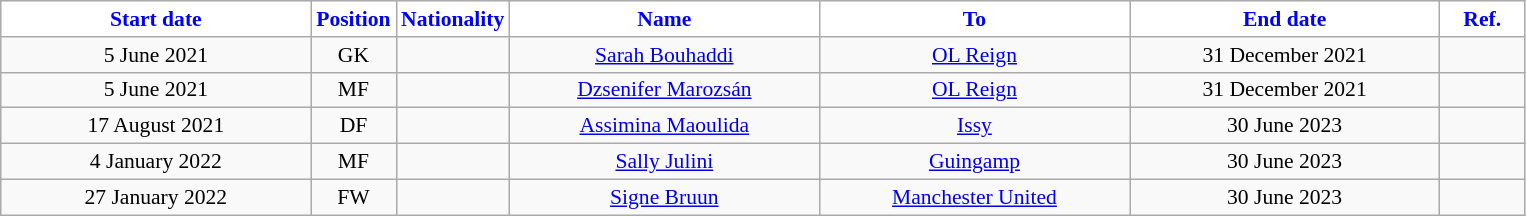<table class="wikitable" style="text-align:center; font-size:90%; ">
<tr>
<th style="background:#FFFFFF; color:blue; width:200px;">Start date</th>
<th style="background:#FFFFFF; color:blue; width:50px;">Position</th>
<th style="background:#FFFFFF; color:blue; width:50px;">Nationality</th>
<th style="background:#FFFFFF; color:blue; width:200px;">Name</th>
<th style="background:#FFFFFF; color:blue; width:200px;">To</th>
<th style="background:#FFFFFF; color:blue; width:200px;">End date</th>
<th style="background:#FFFFFF; color:blue; width:50px;">Ref.</th>
</tr>
<tr>
<td>5 June 2021</td>
<td>GK</td>
<td></td>
<td><a href='#'>Sarah Bouhaddi</a></td>
<td><a href='#'>OL Reign</a></td>
<td>31 December 2021</td>
<td></td>
</tr>
<tr>
<td>5 June 2021</td>
<td>MF</td>
<td></td>
<td><a href='#'>Dzsenifer Marozsán</a></td>
<td><a href='#'>OL Reign</a></td>
<td>31 December 2021</td>
<td></td>
</tr>
<tr>
<td>17 August 2021</td>
<td>DF</td>
<td></td>
<td><a href='#'>Assimina Maoulida</a></td>
<td><a href='#'>Issy</a></td>
<td>30 June 2023</td>
<td></td>
</tr>
<tr>
<td>4 January 2022</td>
<td>MF</td>
<td></td>
<td><a href='#'>Sally Julini</a></td>
<td><a href='#'>Guingamp</a></td>
<td>30 June 2023</td>
<td></td>
</tr>
<tr>
<td>27 January 2022</td>
<td>FW</td>
<td></td>
<td><a href='#'>Signe Bruun</a></td>
<td><a href='#'>Manchester United</a></td>
<td>30 June 2023</td>
<td></td>
</tr>
</table>
